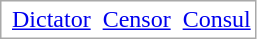<table style="border-spacing: 2px; border: 1px solid darkgray;">
<tr>
<td></td>
<td><a href='#'>Dictator</a></td>
<td></td>
<td><a href='#'>Censor</a></td>
<td></td>
<td><a href='#'>Consul</a></td>
</tr>
</table>
